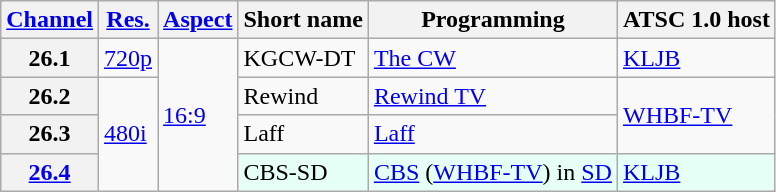<table class="wikitable">
<tr>
<th scope = "col"><a href='#'>Channel</a></th>
<th scope = "col"><a href='#'>Res.</a></th>
<th scope = "col"><a href='#'>Aspect</a></th>
<th scope = "col">Short name</th>
<th scope = "col">Programming</th>
<th scope = "col">ATSC 1.0 host</th>
</tr>
<tr>
<th scope = "row">26.1</th>
<td><a href='#'>720p</a></td>
<td rowspan=4><a href='#'>16:9</a></td>
<td>KGCW-DT</td>
<td><a href='#'>The CW</a></td>
<td><a href='#'>KLJB</a></td>
</tr>
<tr>
<th scope = "row">26.2</th>
<td rowspan=3><a href='#'>480i</a></td>
<td>Rewind</td>
<td><a href='#'>Rewind TV</a></td>
<td rowspan=2><a href='#'>WHBF-TV</a></td>
</tr>
<tr>
<th scope = "row">26.3</th>
<td>Laff</td>
<td><a href='#'>Laff</a></td>
</tr>
<tr style="background-color: #E6FFF7;">
<th scope = "row"><a href='#'>26.4</a></th>
<td>CBS-SD</td>
<td><a href='#'>CBS</a> (<a href='#'>WHBF-TV</a>) in <a href='#'>SD</a></td>
<td><a href='#'>KLJB</a></td>
</tr>
</table>
